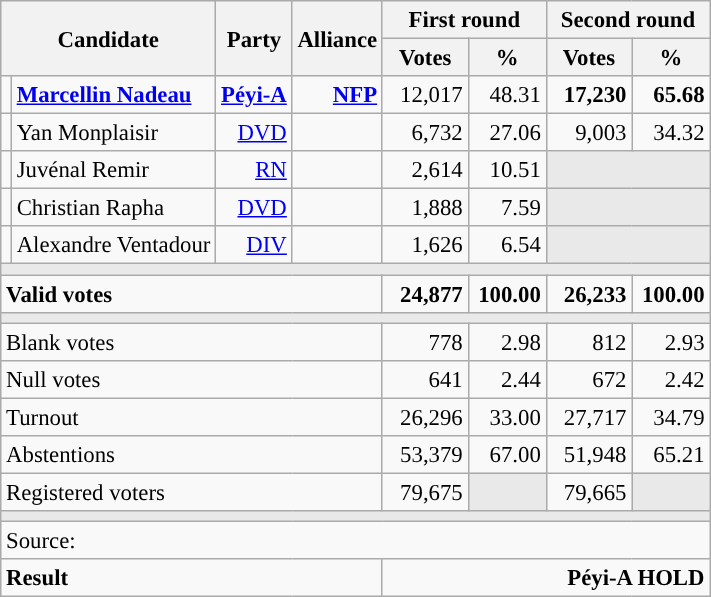<table class="wikitable" style="text-align:right;font-size:95%;">
<tr>
<th colspan="2" rowspan="2">Candidate</th>
<th colspan="1" rowspan="2">Party</th>
<th colspan="1" rowspan="2">Alliance</th>
<th colspan="2">First round</th>
<th colspan="2">Second round</th>
</tr>
<tr>
<th style="width:50px;">Votes</th>
<th style="width:45px;">%</th>
<th style="width:50px;">Votes</th>
<th style="width:45px;">%</th>
</tr>
<tr>
<td style="color:inherit;background:"></td>
<td style="text-align:left;"><strong><a href='#'>Marcellin Nadeau</a></strong></td>
<td><strong><a href='#'>Péyi-A</a></strong></td>
<td><a href='#'><strong>NFP</strong></a></td>
<td>12,017</td>
<td>48.31</td>
<td><strong>17,230</strong></td>
<td><strong>65.68</strong></td>
</tr>
<tr>
<td style="color:inherit;background:"></td>
<td style="text-align:left;">Yan Monplaisir</td>
<td><a href='#'>DVD</a></td>
<td></td>
<td>6,732</td>
<td>27.06</td>
<td>9,003</td>
<td>34.32</td>
</tr>
<tr>
<td style="color:inherit;background:"></td>
<td style="text-align:left;">Juvénal Remir</td>
<td><a href='#'>RN</a></td>
<td></td>
<td>2,614</td>
<td>10.51</td>
<td colspan="2" rowspan="1" style="background:#E9E9E9;"></td>
</tr>
<tr>
<td style="color:inherit;background:"></td>
<td style="text-align:left;">Christian Rapha</td>
<td><a href='#'>DVD</a></td>
<td></td>
<td>1,888</td>
<td>7.59</td>
<td colspan="2" rowspan="1" style="background:#E9E9E9;"></td>
</tr>
<tr>
<td style="color:inherit;background:"></td>
<td style="text-align:left;">Alexandre Ventadour</td>
<td><a href='#'>DIV</a></td>
<td></td>
<td>1,626</td>
<td>6.54</td>
<td colspan="2" rowspan="1" style="background:#E9E9E9;"></td>
</tr>
<tr>
<td colspan="8" style="background:#E9E9E9;"></td>
</tr>
<tr style="font-weight:bold;">
<td colspan="4" style="text-align:left;">Valid votes</td>
<td>24,877</td>
<td>100.00</td>
<td>26,233</td>
<td>100.00</td>
</tr>
<tr>
<td colspan="8" style="background:#E9E9E9;"></td>
</tr>
<tr>
<td colspan="4" style="text-align:left;">Blank votes</td>
<td>778</td>
<td>2.98</td>
<td>812</td>
<td>2.93</td>
</tr>
<tr>
<td colspan="4" style="text-align:left;">Null votes</td>
<td>641</td>
<td>2.44</td>
<td>672</td>
<td>2.42</td>
</tr>
<tr>
<td colspan="4" style="text-align:left;">Turnout</td>
<td>26,296</td>
<td>33.00</td>
<td>27,717</td>
<td>34.79</td>
</tr>
<tr>
<td colspan="4" style="text-align:left;">Abstentions</td>
<td>53,379</td>
<td>67.00</td>
<td>51,948</td>
<td>65.21</td>
</tr>
<tr>
<td colspan="4" style="text-align:left;">Registered voters</td>
<td>79,675</td>
<td style="background:#E9E9E9;"></td>
<td>79,665</td>
<td style="background:#E9E9E9;"></td>
</tr>
<tr>
<td colspan="8" style="background:#E9E9E9;"></td>
</tr>
<tr>
<td colspan="8" style="text-align:left;">Source: </td>
</tr>
<tr style="font-weight:bold">
<td colspan="4" style="text-align:left;">Result</td>
<td colspan="4" style="background-color:">Péyi-A HOLD</td>
</tr>
</table>
